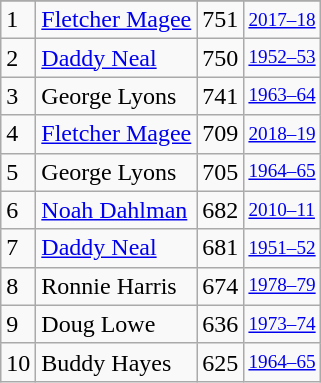<table class="wikitable">
<tr>
</tr>
<tr>
<td>1</td>
<td><a href='#'>Fletcher Magee</a></td>
<td>751</td>
<td style="font-size:80%;"><a href='#'>2017–18</a></td>
</tr>
<tr>
<td>2</td>
<td><a href='#'>Daddy Neal</a></td>
<td>750</td>
<td style="font-size:80%;"><a href='#'>1952–53</a></td>
</tr>
<tr>
<td>3</td>
<td>George Lyons</td>
<td>741</td>
<td style="font-size:80%;"><a href='#'>1963–64</a></td>
</tr>
<tr>
<td>4</td>
<td><a href='#'>Fletcher Magee</a></td>
<td>709</td>
<td style="font-size:80%;"><a href='#'>2018–19</a></td>
</tr>
<tr>
<td>5</td>
<td>George Lyons</td>
<td>705</td>
<td style="font-size:80%;"><a href='#'>1964–65</a></td>
</tr>
<tr>
<td>6</td>
<td><a href='#'>Noah Dahlman</a></td>
<td>682</td>
<td style="font-size:80%;"><a href='#'>2010–11</a></td>
</tr>
<tr>
<td>7</td>
<td><a href='#'>Daddy Neal</a></td>
<td>681</td>
<td style="font-size:80%;"><a href='#'>1951–52</a></td>
</tr>
<tr>
<td>8</td>
<td>Ronnie Harris</td>
<td>674</td>
<td style="font-size:80%;"><a href='#'>1978–79</a></td>
</tr>
<tr>
<td>9</td>
<td>Doug Lowe</td>
<td>636</td>
<td style="font-size:80%;"><a href='#'>1973–74</a></td>
</tr>
<tr>
<td>10</td>
<td>Buddy Hayes</td>
<td>625</td>
<td style="font-size:80%;"><a href='#'>1964–65</a></td>
</tr>
</table>
